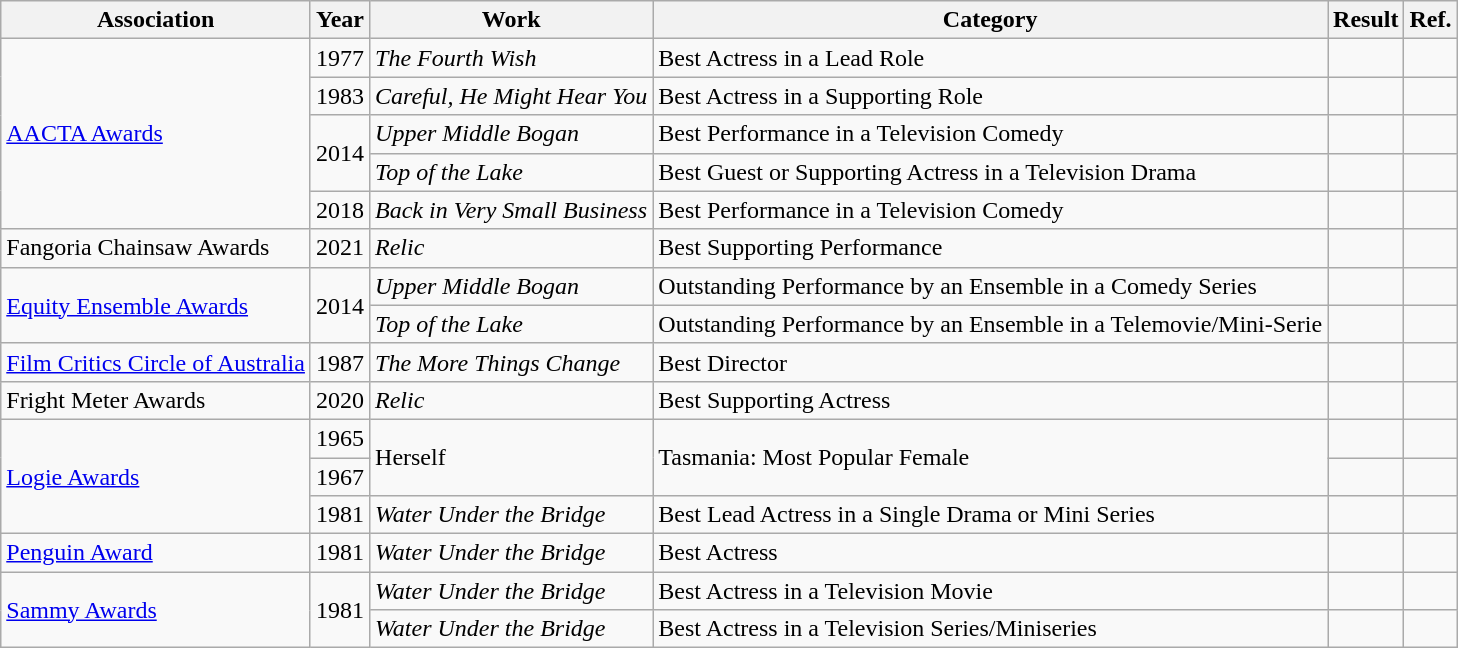<table class="wikitable">
<tr>
<th>Association</th>
<th>Year</th>
<th>Work</th>
<th>Category</th>
<th>Result</th>
<th>Ref.</th>
</tr>
<tr>
<td rowspan="5"><a href='#'>AACTA Awards</a></td>
<td rowspan="1">1977</td>
<td rowspan="1"><em>The Fourth Wish</em></td>
<td>Best Actress in a Lead Role</td>
<td></td>
<td></td>
</tr>
<tr>
<td rowspan="1">1983</td>
<td rowspan="1"><em>Careful, He Might Hear You</em></td>
<td>Best Actress in a Supporting Role</td>
<td></td>
<td></td>
</tr>
<tr>
<td rowspan="2">2014</td>
<td rowspan="1"><em>Upper Middle Bogan</em></td>
<td>Best Performance in a Television Comedy</td>
<td></td>
<td></td>
</tr>
<tr>
<td rowspan="1"><em>Top of the Lake</em></td>
<td>Best Guest or Supporting Actress in a Television Drama</td>
<td></td>
<td></td>
</tr>
<tr>
<td rowspan="1">2018</td>
<td rowspan="1"><em>Back in Very Small Business </em></td>
<td>Best Performance in a Television Comedy</td>
<td></td>
<td></td>
</tr>
<tr>
<td rowspan="1">Fangoria Chainsaw Awards</td>
<td rowspan="1">2021</td>
<td rowspan="1"><em>Relic</em></td>
<td>Best Supporting Performance</td>
<td></td>
<td></td>
</tr>
<tr>
<td rowspan="2"><a href='#'>Equity Ensemble Awards</a></td>
<td rowspan="2">2014</td>
<td rowspan="1"><em>Upper Middle Bogan</em></td>
<td>Outstanding Performance by an Ensemble in a Comedy Series</td>
<td></td>
<td></td>
</tr>
<tr>
<td rowspan="1"><em>Top of the Lake</em></td>
<td>Outstanding Performance by an Ensemble in a Telemovie/Mini-Serie</td>
<td></td>
<td></td>
</tr>
<tr>
<td rowspan="1"><a href='#'>Film Critics Circle of Australia</a></td>
<td rowspan="1">1987</td>
<td rowspan="1"><em>The More Things Change</em></td>
<td>Best Director</td>
<td></td>
<td></td>
</tr>
<tr>
<td rowspan="1">Fright Meter Awards</td>
<td rowspan="1">2020</td>
<td rowspan="1"><em>Relic</em></td>
<td>Best Supporting Actress</td>
<td></td>
<td></td>
</tr>
<tr>
<td rowspan="3"><a href='#'>Logie Awards</a></td>
<td rowspan="1">1965</td>
<td rowspan="2">Herself</td>
<td rowspan="2">Tasmania: Most Popular Female</td>
<td></td>
<td></td>
</tr>
<tr>
<td rowspan="1">1967</td>
<td></td>
<td></td>
</tr>
<tr>
<td rowspan="1">1981</td>
<td rowspan="1"><em>Water Under the Bridge</em></td>
<td>Best Lead Actress in a Single Drama or Mini Series</td>
<td></td>
<td></td>
</tr>
<tr>
<td rowspan="1"><a href='#'>Penguin Award</a></td>
<td rowspan="1">1981</td>
<td rowspan="1"><em>Water Under the Bridge</em></td>
<td>Best Actress</td>
<td></td>
<td></td>
</tr>
<tr>
<td rowspan="2"><a href='#'>Sammy Awards</a></td>
<td rowspan="2">1981</td>
<td rowspan="1"><em>Water Under the Bridge</em></td>
<td>Best Actress in a Television Movie</td>
<td></td>
<td></td>
</tr>
<tr>
<td rowspan="1"><em>Water Under the Bridge</em></td>
<td>Best Actress in a Television Series/Miniseries</td>
<td></td>
<td></td>
</tr>
</table>
